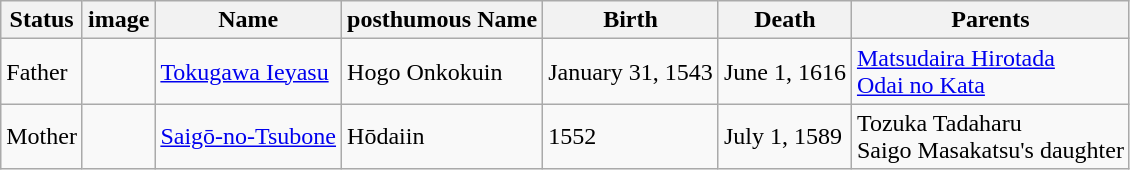<table class="wikitable">
<tr>
<th>Status</th>
<th>image</th>
<th>Name</th>
<th>posthumous Name</th>
<th>Birth</th>
<th>Death</th>
<th>Parents</th>
</tr>
<tr>
<td>Father</td>
<td></td>
<td><a href='#'>Tokugawa Ieyasu</a></td>
<td>Hogo Onkokuin</td>
<td>January 31, 1543</td>
<td>June 1, 1616</td>
<td><a href='#'>Matsudaira Hirotada</a><br><a href='#'>Odai no Kata</a></td>
</tr>
<tr>
<td>Mother</td>
<td></td>
<td><a href='#'>Saigō-no-Tsubone</a></td>
<td>Hōdaiin</td>
<td>1552</td>
<td>July 1, 1589</td>
<td>Tozuka Tadaharu<br>Saigo Masakatsu's daughter</td>
</tr>
</table>
